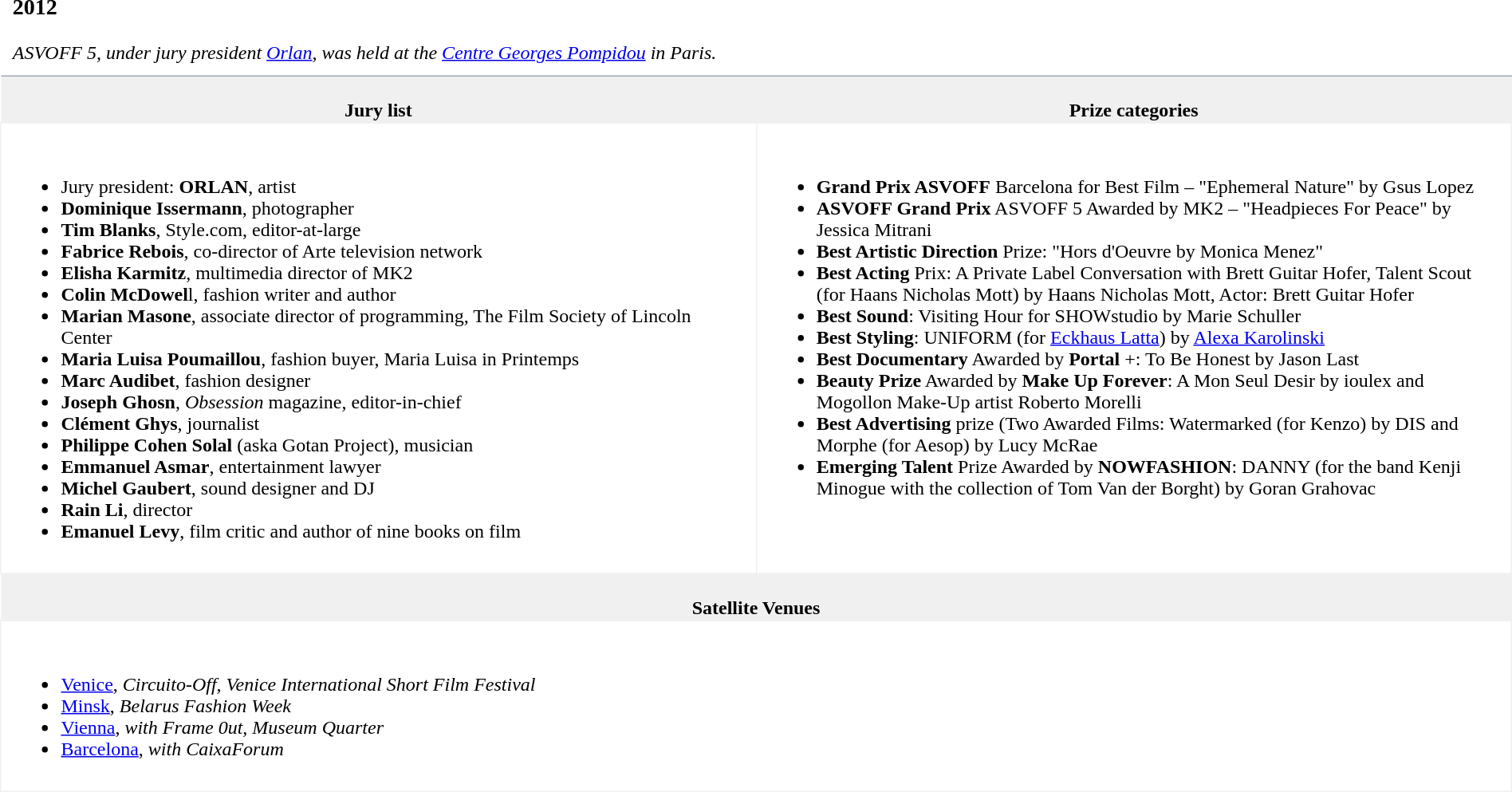<table style="border-collapse:collapse;width:100%;margin-bottom:25px;">
<tr>
<td colspan="2" style="padding:10px;vertical-align:top;border-bottom:1px solid #a2a9b1;"><br><h3>2012</h3><em>ASVOFF 5, under jury president <a href='#'>Orlan</a>, was held at the <a href='#'>Centre Georges Pompidou</a> in Paris.</em></td>
</tr>
<tr>
<th style="text-align: center;width:50%;background-color:#f0f0f0;"><br>Jury list</th>
<th style="text-align: center;width:50%;background-color:#f0f0f0;"><br>Prize categories</th>
</tr>
<tr>
<td style="padding:10px;vertical-align:top;border:1px solid #f0f0f0;"><br><ul><li>Jury president: <strong>ORLAN</strong>, artist</li><li><strong>Dominique Issermann</strong>, photographer</li><li><strong>Tim Blanks</strong>, Style.com, editor-at-large</li><li><strong>Fabrice Rebois</strong>, co-director of Arte television network</li><li><strong>Elisha Karmitz</strong>, multimedia director of MK2</li><li><strong>Colin McDowel</strong>l, fashion writer and author</li><li><strong>Marian Masone</strong>, associate director of programming, The Film Society of Lincoln Center</li><li><strong>Maria Luisa Poumaillou</strong>, fashion buyer, Maria Luisa in Printemps</li><li><strong>Marc Audibet</strong>, fashion designer</li><li><strong>Joseph Ghosn</strong>, <em>Obsession</em> magazine, editor-in-chief</li><li><strong>Clément Ghys</strong>, journalist</li><li><strong>Philippe Cohen Solal</strong> (aska Gotan Project), musician</li><li><strong>Emmanuel Asmar</strong>, entertainment lawyer</li><li><strong>Michel Gaubert</strong>, sound designer and DJ</li><li><strong>Rain Li</strong>, director</li><li><strong>Emanuel Levy</strong>, film critic and author of nine books on film</li></ul></td>
<td style="padding:10px;vertical-align:top;border:1px solid #f0f0f0;"><br><ul><li><strong>Grand Prix ASVOFF</strong> Barcelona for Best Film – "Ephemeral Nature" by Gsus Lopez</li><li><strong>ASVOFF Grand Prix</strong> ASVOFF 5 Awarded by MK2 – "Headpieces For Peace" by Jessica Mitrani</li><li><strong>Best Artistic Direction</strong> Prize: "Hors d'Oeuvre by Monica Menez"</li><li><strong>Best Acting</strong> Prix: A Private Label Conversation with Brett Guitar Hofer, Talent Scout (for Haans Nicholas Mott) by Haans Nicholas Mott, Actor: Brett Guitar Hofer</li><li><strong>Best Sound</strong>: Visiting Hour for SHOWstudio by Marie Schuller</li><li><strong>Best Styling</strong>: UNIFORM (for <a href='#'>Eckhaus Latta</a>) by <a href='#'>Alexa Karolinski</a></li><li><strong>Best Documentary</strong> Awarded by <strong>Portal</strong> +: To Be Honest by Jason Last</li><li><strong>Beauty Prize</strong> Awarded by <strong>Make Up Forever</strong>: A Mon Seul Desir by ioulex and Mogollon Make-Up artist Roberto Morelli</li><li><strong>Best Advertising</strong> prize (Two Awarded Films: Watermarked (for Kenzo) by DIS and Morphe (for Aesop) by Lucy McRae</li><li><strong>Emerging Talent</strong> Prize Awarded by <strong>NOWFASHION</strong>: DANNY (for the band Kenji Minogue with the collection of Tom Van der Borght) by Goran Grahovac</li></ul></td>
</tr>
<tr>
<th colspan="2"  style="background-color:#f0f0f0;"><br><strong>Satellite Venues</strong></th>
</tr>
<tr>
<td colspan="2" style="padding:10px;vertical-align:top;border:1px solid #f0f0f0;"><br><ul><li><a href='#'>Venice</a>, <em>Circuito-Off, Venice International Short Film Festival</em> </li><li><a href='#'>Minsk</a>, <em>Belarus Fashion Week</em> </li><li><a href='#'>Vienna</a>, <em>with Frame 0ut, Museum Quarter</em> </li><li><a href='#'>Barcelona</a>, <em>with CaixaForum</em> </li></ul></td>
</tr>
</table>
